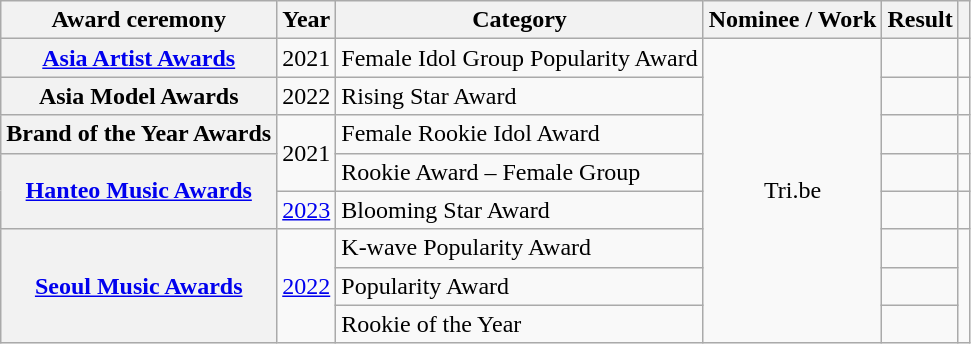<table class="wikitable sortable plainrowheaders" style="text-align:center">
<tr>
<th scope="col">Award ceremony</th>
<th scope="col">Year</th>
<th scope="col">Category</th>
<th scope="col">Nominee / Work</th>
<th scope="col">Result</th>
<th scope="col" class=unsortable></th>
</tr>
<tr>
<th scope="row"><a href='#'>Asia Artist Awards</a></th>
<td>2021</td>
<td style="text-align:left">Female Idol Group Popularity Award</td>
<td rowspan="8">Tri.be</td>
<td></td>
<td></td>
</tr>
<tr>
<th scope="row">Asia Model Awards</th>
<td>2022</td>
<td style="text-align:left">Rising Star Award</td>
<td></td>
<td></td>
</tr>
<tr>
<th scope="row">Brand of the Year Awards</th>
<td rowspan="2">2021</td>
<td style="text-align:left">Female Rookie Idol Award</td>
<td></td>
<td></td>
</tr>
<tr>
<th scope="row" rowspan="2"><a href='#'>Hanteo Music Awards</a></th>
<td style="text-align:left">Rookie Award – Female Group</td>
<td></td>
<td></td>
</tr>
<tr>
<td><a href='#'>2023</a></td>
<td style="text-align:left">Blooming Star Award</td>
<td></td>
<td></td>
</tr>
<tr>
<th scope="row" rowspan="3"><a href='#'>Seoul Music Awards</a></th>
<td rowspan="3"><a href='#'>2022</a></td>
<td style="text-align:left">K-wave Popularity Award</td>
<td></td>
<td rowspan="3"></td>
</tr>
<tr>
<td style="text-align:left">Popularity Award</td>
<td></td>
</tr>
<tr>
<td style="text-align:left">Rookie of the Year</td>
<td></td>
</tr>
</table>
